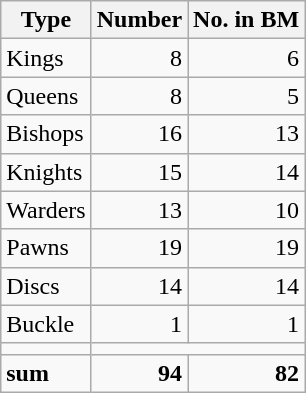<table class="wikitable floatleft" style="text-align: left">
<tr>
<th>Type</th>
<th>Number</th>
<th>No. in BM</th>
</tr>
<tr>
<td>Kings</td>
<td style="text-align: right;">8</td>
<td style="text-align: right;">6</td>
</tr>
<tr>
<td>Queens</td>
<td style="text-align: right;">8</td>
<td style="text-align: right;">5</td>
</tr>
<tr>
<td>Bishops</td>
<td style="text-align: right;">16</td>
<td style="text-align: right;">13</td>
</tr>
<tr>
<td>Knights</td>
<td style="text-align: right;">15</td>
<td style="text-align: right;">14</td>
</tr>
<tr>
<td>Warders</td>
<td style="text-align: right;">13</td>
<td style="text-align: right;">10</td>
</tr>
<tr>
<td>Pawns</td>
<td style="text-align: right;">19</td>
<td style="text-align: right;">19</td>
</tr>
<tr>
<td>Discs</td>
<td style="text-align: right;">14</td>
<td style="text-align: right;">14</td>
</tr>
<tr>
<td>Buckle</td>
<td style="text-align: right;">1</td>
<td style="text-align: right;">1</td>
</tr>
<tr>
<td></td>
</tr>
<tr>
<td><strong>sum</strong></td>
<td style="text-align: right;"><strong>94</strong></td>
<td style="text-align: right;"><strong>82</strong></td>
</tr>
</table>
